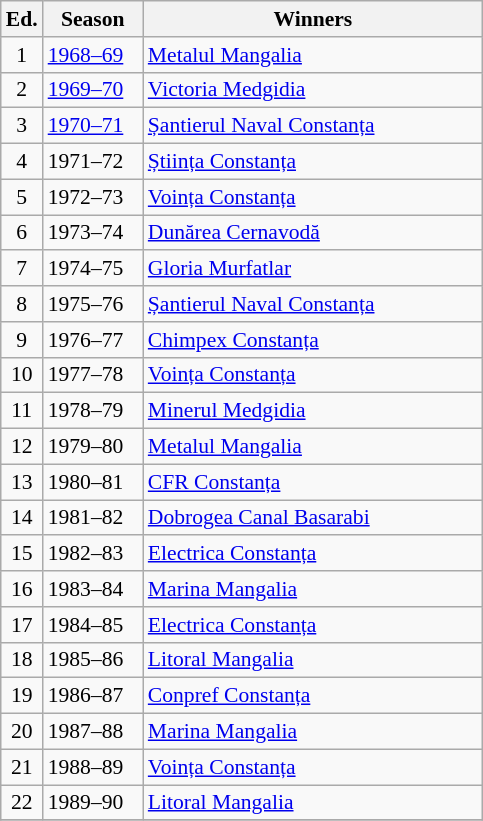<table class="wikitable" style="font-size:90%">
<tr>
<th><abbr>Ed.</abbr></th>
<th width="60">Season</th>
<th width="220">Winners</th>
</tr>
<tr>
<td align=center>1</td>
<td><a href='#'>1968–69</a></td>
<td><a href='#'>Metalul Mangalia</a></td>
</tr>
<tr>
<td align=center>2</td>
<td><a href='#'>1969–70</a></td>
<td><a href='#'>Victoria Medgidia</a></td>
</tr>
<tr>
<td align=center>3</td>
<td><a href='#'>1970–71</a></td>
<td><a href='#'>Șantierul Naval Constanța</a></td>
</tr>
<tr>
<td align=center>4</td>
<td>1971–72</td>
<td><a href='#'>Știința Constanța</a></td>
</tr>
<tr>
<td align=center>5</td>
<td>1972–73</td>
<td><a href='#'>Voința Constanța</a></td>
</tr>
<tr>
<td align=center>6</td>
<td>1973–74</td>
<td><a href='#'>Dunărea Cernavodă</a></td>
</tr>
<tr>
<td align=center>7</td>
<td>1974–75</td>
<td><a href='#'>Gloria Murfatlar</a></td>
</tr>
<tr>
<td align=center>8</td>
<td>1975–76</td>
<td><a href='#'>Șantierul Naval Constanța</a></td>
</tr>
<tr>
<td align=center>9</td>
<td>1976–77</td>
<td><a href='#'>Chimpex Constanța</a></td>
</tr>
<tr>
<td align=center>10</td>
<td>1977–78</td>
<td><a href='#'>Voința Constanța</a></td>
</tr>
<tr>
<td align=center>11</td>
<td>1978–79</td>
<td><a href='#'>Minerul Medgidia</a></td>
</tr>
<tr>
<td align=center>12</td>
<td>1979–80</td>
<td><a href='#'>Metalul Mangalia</a></td>
</tr>
<tr>
<td align=center>13</td>
<td>1980–81</td>
<td><a href='#'>CFR Constanța</a></td>
</tr>
<tr>
<td align=center>14</td>
<td>1981–82</td>
<td><a href='#'>Dobrogea Canal Basarabi</a></td>
</tr>
<tr>
<td align=center>15</td>
<td>1982–83</td>
<td><a href='#'>Electrica Constanța</a></td>
</tr>
<tr>
<td align=center>16</td>
<td>1983–84</td>
<td><a href='#'>Marina Mangalia</a></td>
</tr>
<tr>
<td align=center>17</td>
<td>1984–85</td>
<td><a href='#'>Electrica Constanța</a></td>
</tr>
<tr>
<td align=center>18</td>
<td>1985–86</td>
<td><a href='#'>Litoral Mangalia</a></td>
</tr>
<tr>
<td align=center>19</td>
<td>1986–87</td>
<td><a href='#'>Conpref Constanța</a></td>
</tr>
<tr>
<td align=center>20</td>
<td>1987–88</td>
<td><a href='#'>Marina Mangalia</a></td>
</tr>
<tr>
<td align=center>21</td>
<td>1988–89</td>
<td><a href='#'>Voința Constanța</a></td>
</tr>
<tr>
<td align=center>22</td>
<td>1989–90</td>
<td><a href='#'>Litoral Mangalia</a></td>
</tr>
<tr>
</tr>
</table>
